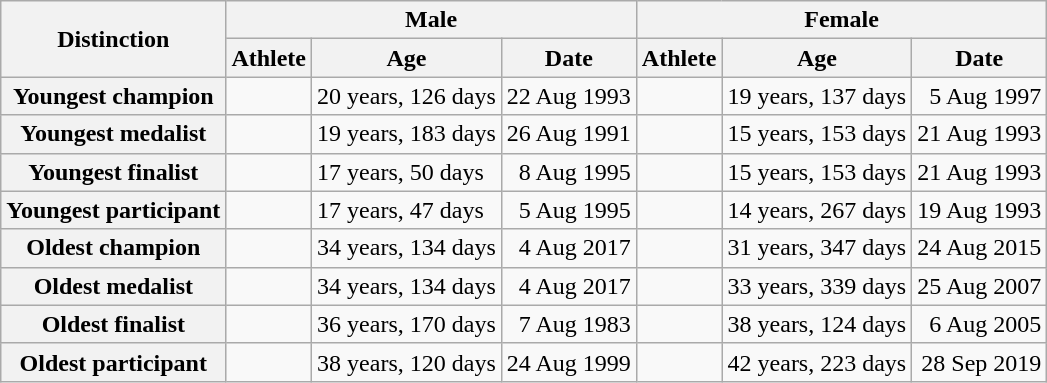<table class="wikitable" style="text-align:center">
<tr>
<th rowspan="2">Distinction</th>
<th colspan="3">Male</th>
<th colspan="3">Female</th>
</tr>
<tr>
<th>Athlete</th>
<th>Age</th>
<th>Date</th>
<th>Athlete</th>
<th>Age</th>
<th>Date</th>
</tr>
<tr>
<th>Youngest champion</th>
<td align="left"></td>
<td align="left">20 years, 126 days</td>
<td align="right">22 Aug 1993</td>
<td align="left"></td>
<td align="left">19 years, 137 days</td>
<td align="right">5 Aug 1997</td>
</tr>
<tr>
<th>Youngest medalist</th>
<td align="left"></td>
<td align="left">19 years, 183 days</td>
<td align="right">26 Aug 1991</td>
<td align="left"></td>
<td align="left">15 years, 153 days</td>
<td align="right">21 Aug 1993</td>
</tr>
<tr>
<th>Youngest finalist</th>
<td align="left"></td>
<td align="left">17 years, 50 days</td>
<td align="right">8 Aug 1995</td>
<td align="left"></td>
<td align="left">15 years, 153 days</td>
<td align="right">21 Aug 1993</td>
</tr>
<tr>
<th>Youngest participant</th>
<td align="left"></td>
<td align="left">17 years, 47 days</td>
<td align="right">5 Aug 1995</td>
<td align="left"></td>
<td align="left">14 years, 267 days</td>
<td align="right">19 Aug 1993</td>
</tr>
<tr>
<th>Oldest champion</th>
<td align="left"></td>
<td align="left">34 years, 134 days</td>
<td align="right">4 Aug 2017</td>
<td align="left"></td>
<td align="left">31 years, 347 days</td>
<td align="right">24 Aug 2015</td>
</tr>
<tr>
<th>Oldest medalist</th>
<td align="left"></td>
<td align="left">34 years, 134 days</td>
<td align="right">4 Aug 2017</td>
<td align="left"></td>
<td align="left">33 years, 339 days</td>
<td align="right">25 Aug 2007</td>
</tr>
<tr>
<th>Oldest finalist</th>
<td align="left"></td>
<td align="left">36 years, 170 days</td>
<td align="right">7 Aug 1983</td>
<td align="left"></td>
<td align="left">38 years, 124 days</td>
<td align="right">6 Aug 2005</td>
</tr>
<tr>
<th>Oldest participant</th>
<td align="left"></td>
<td align="left">38 years, 120 days</td>
<td align="right">24 Aug 1999</td>
<td align="left"></td>
<td align="left">42 years, 223 days</td>
<td align="right">28 Sep 2019</td>
</tr>
</table>
